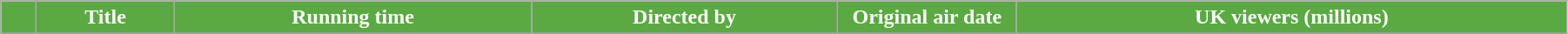<table class="wikitable" style="width:95%; background:#FFFFFF">
<tr style="color:#fff;">
<th style="background:#5AA942; width:20px"></th>
<th style="background:#5AA942;">Title</th>
<th style="background:#5AA942;">Running time</th>
<th style="background:#5AA942;">Directed by</th>
<th style="background:#5AA942; width:130px">Original air date</th>
<th style="background:#5AA942;">UK viewers (millions)<br></th>
</tr>
</table>
